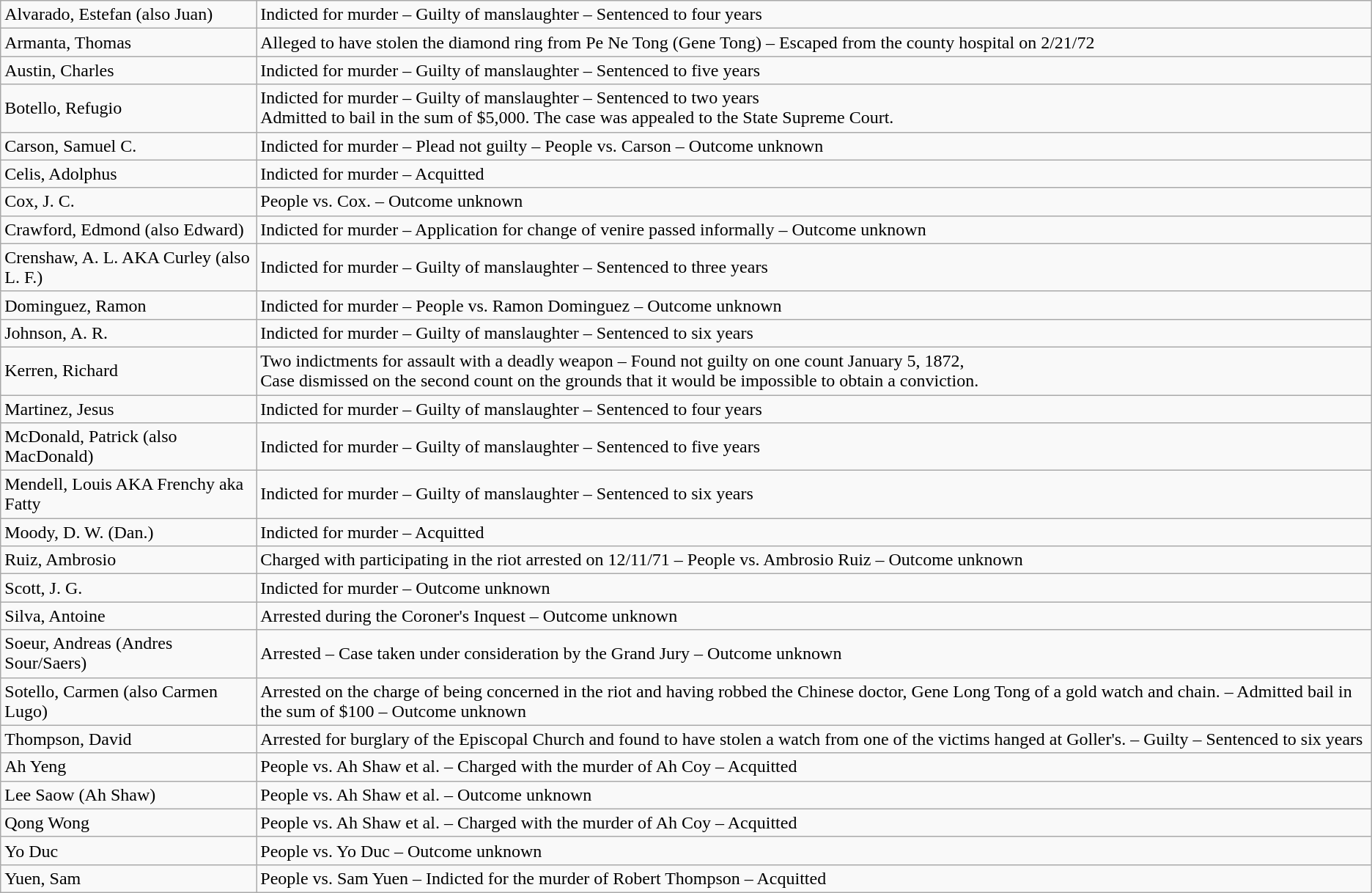<table class="mw-collapsible mw-collapsed wikitable">
<tr>
<td>Alvarado, Estefan (also Juan)</td>
<td>Indicted for murder – Guilty of manslaughter – Sentenced to four years</td>
</tr>
<tr>
<td>Armanta, Thomas</td>
<td>Alleged to have stolen the diamond ring from Pe Ne Tong (Gene Tong) – Escaped from the county hospital on 2/21/72</td>
</tr>
<tr>
<td>Austin, Charles</td>
<td>Indicted for murder – Guilty of manslaughter – Sentenced to five years</td>
</tr>
<tr>
<td>Botello, Refugio</td>
<td>Indicted for murder – Guilty of manslaughter – Sentenced to two years<br>Admitted to bail in the sum of $5,000. The case was appealed to the State Supreme Court.</td>
</tr>
<tr>
<td>Carson, Samuel C.</td>
<td>Indicted for murder – Plead not guilty – People vs. Carson – Outcome unknown</td>
</tr>
<tr>
<td>Celis, Adolphus</td>
<td>Indicted for murder – Acquitted</td>
</tr>
<tr>
<td>Cox, J. C.</td>
<td>People vs. Cox. – Outcome unknown</td>
</tr>
<tr>
<td>Crawford, Edmond (also Edward)</td>
<td>Indicted for murder – Application for change of venire passed informally – Outcome unknown</td>
</tr>
<tr>
<td>Crenshaw, A. L. AKA Curley (also L. F.)</td>
<td>Indicted for murder – Guilty of manslaughter – Sentenced to three years</td>
</tr>
<tr>
<td>Dominguez, Ramon</td>
<td>Indicted for murder – People vs. Ramon Dominguez – Outcome unknown</td>
</tr>
<tr>
<td>Johnson, A. R.</td>
<td>Indicted for murder – Guilty of manslaughter – Sentenced to six years</td>
</tr>
<tr>
<td>Kerren, Richard</td>
<td>Two indictments for assault with a deadly weapon – Found not guilty on one count January 5, 1872,<br>Case dismissed on the second count on the grounds that it would be impossible to obtain a conviction.</td>
</tr>
<tr>
<td>Martinez, Jesus</td>
<td>Indicted for murder – Guilty of manslaughter – Sentenced to four years</td>
</tr>
<tr>
<td>McDonald, Patrick (also MacDonald)</td>
<td>Indicted for murder – Guilty of manslaughter – Sentenced to five years</td>
</tr>
<tr>
<td>Mendell, Louis AKA Frenchy aka Fatty</td>
<td>Indicted for murder – Guilty of manslaughter – Sentenced to six years</td>
</tr>
<tr>
<td>Moody, D. W. (Dan.)</td>
<td>Indicted for murder – Acquitted</td>
</tr>
<tr>
<td>Ruiz, Ambrosio</td>
<td>Charged with participating in the riot arrested on 12/11/71 – People vs. Ambrosio Ruiz – Outcome unknown</td>
</tr>
<tr>
<td>Scott, J. G.</td>
<td>Indicted for murder – Outcome unknown</td>
</tr>
<tr>
<td>Silva, Antoine</td>
<td>Arrested during the Coroner's Inquest – Outcome unknown</td>
</tr>
<tr>
<td>Soeur, Andreas (Andres Sour/Saers)</td>
<td>Arrested – Case taken under consideration by the Grand Jury – Outcome unknown</td>
</tr>
<tr>
<td>Sotello, Carmen (also Carmen Lugo)</td>
<td>Arrested on the charge of being concerned in the riot and having robbed the Chinese doctor, Gene Long Tong of a gold watch and chain. – Admitted bail in the sum of $100 – Outcome unknown</td>
</tr>
<tr>
<td>Thompson, David</td>
<td>Arrested for burglary of the Episcopal Church and found to have stolen a watch from one of the victims hanged at Goller's. – Guilty – Sentenced to six years</td>
</tr>
<tr>
<td>Ah Yeng</td>
<td>People vs. Ah Shaw et al. – Charged with the murder of Ah Coy – Acquitted</td>
</tr>
<tr>
<td>Lee Saow (Ah Shaw)</td>
<td>People vs. Ah Shaw et al. – Outcome unknown</td>
</tr>
<tr>
<td>Qong Wong</td>
<td>People vs. Ah Shaw et al. – Charged with the murder of Ah Coy – Acquitted</td>
</tr>
<tr>
<td>Yo Duc</td>
<td>People vs. Yo Duc – Outcome unknown</td>
</tr>
<tr>
<td>Yuen, Sam</td>
<td>People vs. Sam Yuen – Indicted for the murder of Robert Thompson – Acquitted</td>
</tr>
</table>
